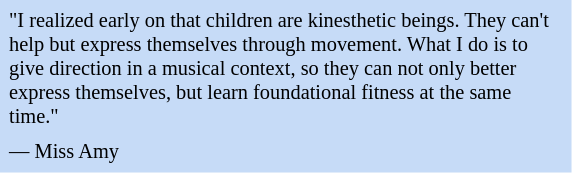<table class="toccolours" style="float: right; margin-left: 1em; margin-right: 2em; font-size: 85%; background:#c6dbf7; color:black; width:28em; max-width: 40%;" cellspacing="5">
<tr>
<td style="text-align: left;">"I realized early on that children are kinesthetic beings. They can't help but express themselves through movement. What I do is to give direction in a musical context, so they can not only better express themselves, but learn foundational fitness at the same time."</td>
</tr>
<tr>
<td style="text-align: left;">— Miss Amy</td>
</tr>
</table>
